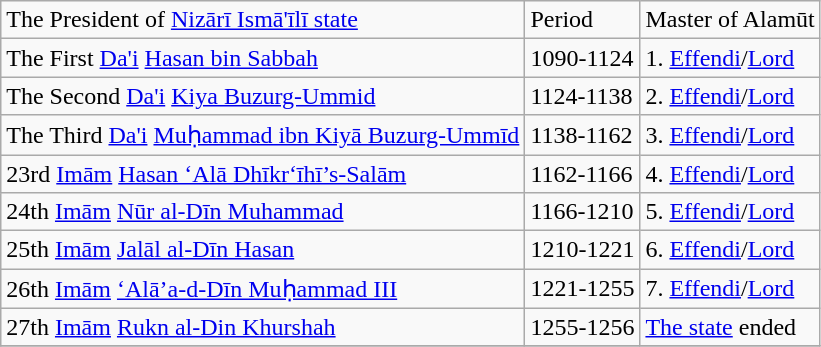<table class="wikitable">
<tr>
<td>The President of <a href='#'>Nizārī Ismā'īlī state</a></td>
<td>Period</td>
<td>Master of Alamūt</td>
</tr>
<tr>
<td>The First <a href='#'>Da'i</a> <a href='#'>Hasan bin Sabbah</a></td>
<td>1090-1124</td>
<td>1. <a href='#'>Effendi</a>/<a href='#'>Lord</a></td>
</tr>
<tr>
<td>The Second <a href='#'>Da'i</a> <a href='#'>Kiya Buzurg-Ummid</a></td>
<td>1124-1138</td>
<td>2. <a href='#'>Effendi</a>/<a href='#'>Lord</a></td>
</tr>
<tr>
<td>The Third <a href='#'>Da'i</a> <a href='#'>Muḥammad ibn Kiyā Buzurg-Ummīd</a></td>
<td>1138-1162</td>
<td>3. <a href='#'>Effendi</a>/<a href='#'>Lord</a></td>
</tr>
<tr>
<td>23rd <a href='#'>Imām</a> <a href='#'>Hasan ‘Alā Dhīkr‘īhī’s-Salām</a></td>
<td>1162-1166</td>
<td>4. <a href='#'>Effendi</a>/<a href='#'>Lord</a></td>
</tr>
<tr>
<td>24th <a href='#'>Imām</a> <a href='#'>Nūr al-Dīn Muhammad</a></td>
<td>1166-1210</td>
<td>5. <a href='#'>Effendi</a>/<a href='#'>Lord</a></td>
</tr>
<tr>
<td>25th <a href='#'>Imām</a> <a href='#'>Jalāl al-Dīn Hasan</a></td>
<td>1210-1221</td>
<td>6. <a href='#'>Effendi</a>/<a href='#'>Lord</a></td>
</tr>
<tr>
<td>26th <a href='#'>Imām</a> <a href='#'>‘Alā’a-d-Dīn Muḥammad III</a></td>
<td>1221-1255</td>
<td>7. <a href='#'>Effendi</a>/<a href='#'>Lord</a></td>
</tr>
<tr>
<td>27th <a href='#'>Imām</a> <a href='#'>Rukn al-Din Khurshah</a></td>
<td>1255-1256</td>
<td><a href='#'>The state</a> ended</td>
</tr>
<tr>
</tr>
</table>
